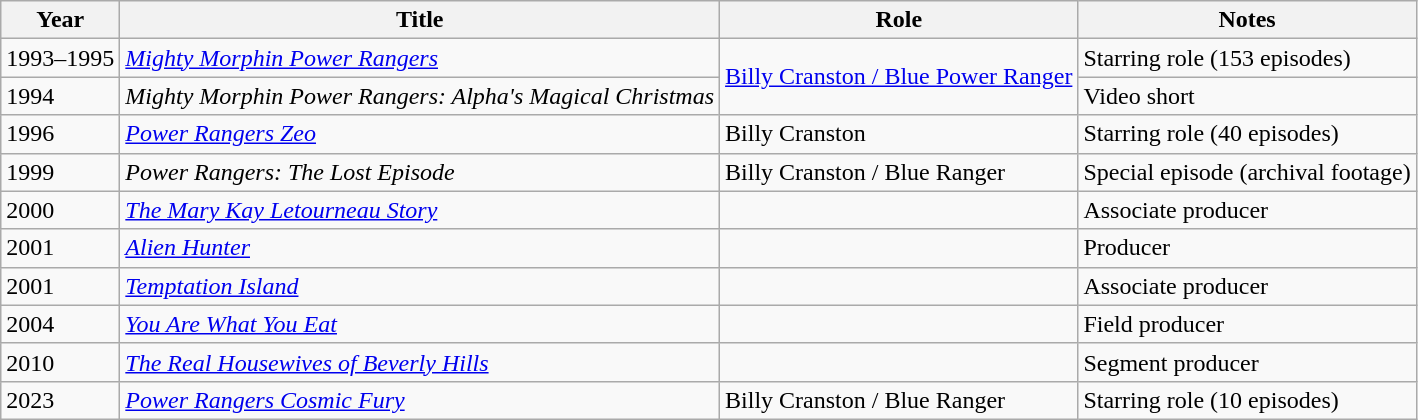<table class="wikitable sortable">
<tr>
<th>Year</th>
<th>Title</th>
<th>Role</th>
<th>Notes</th>
</tr>
<tr>
<td>1993–1995</td>
<td><em><a href='#'>Mighty Morphin Power Rangers</a></em></td>
<td rowspan="2"><a href='#'>Billy Cranston / Blue Power Ranger</a></td>
<td>Starring role (153 episodes)</td>
</tr>
<tr>
<td>1994</td>
<td><em>Mighty Morphin Power Rangers: Alpha's Magical Christmas</em></td>
<td>Video short</td>
</tr>
<tr>
<td>1996</td>
<td><em><a href='#'>Power Rangers Zeo</a></em></td>
<td>Billy Cranston</td>
<td>Starring role (40 episodes)</td>
</tr>
<tr>
<td>1999</td>
<td><em>Power Rangers: The Lost Episode</em></td>
<td>Billy Cranston / Blue Ranger</td>
<td>Special episode (archival footage)</td>
</tr>
<tr>
<td>2000</td>
<td><em><a href='#'>The Mary Kay Letourneau Story</a></em></td>
<td></td>
<td>Associate producer</td>
</tr>
<tr>
<td>2001</td>
<td><em><a href='#'>Alien Hunter</a></em></td>
<td></td>
<td>Producer</td>
</tr>
<tr>
<td>2001</td>
<td><em><a href='#'>Temptation Island</a></em></td>
<td></td>
<td>Associate producer</td>
</tr>
<tr>
<td>2004</td>
<td><em><a href='#'>You Are What You Eat</a></em></td>
<td></td>
<td>Field producer</td>
</tr>
<tr>
<td>2010</td>
<td><em><a href='#'>The Real Housewives of Beverly Hills</a></em></td>
<td></td>
<td>Segment producer</td>
</tr>
<tr>
<td>2023</td>
<td><em><a href='#'>Power Rangers Cosmic Fury</a></em></td>
<td>Billy Cranston / Blue Ranger</td>
<td>Starring role (10 episodes)</td>
</tr>
</table>
